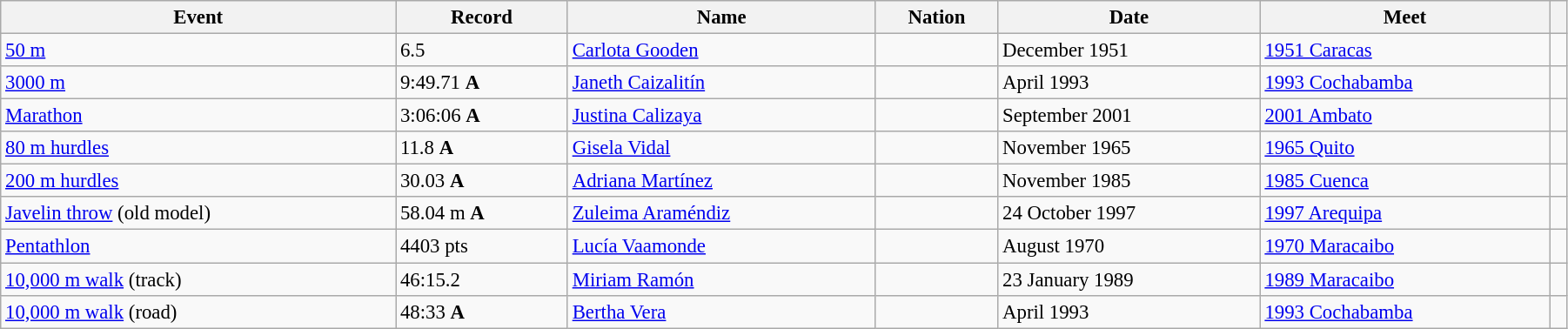<table class="wikitable" style="font-size:95%; width: 95%;">
<tr>
<th>Event</th>
<th>Record</th>
<th>Name</th>
<th>Nation</th>
<th>Date</th>
<th>Meet</th>
<th></th>
</tr>
<tr>
<td><a href='#'>50 m</a></td>
<td>6.5 </td>
<td><a href='#'>Carlota Gooden</a></td>
<td></td>
<td>December 1951</td>
<td><a href='#'>1951 Caracas</a> </td>
<td></td>
</tr>
<tr>
<td><a href='#'>3000 m</a></td>
<td>9:49.71 <strong>A</strong></td>
<td><a href='#'>Janeth Caizalitín</a></td>
<td></td>
<td>April 1993</td>
<td><a href='#'>1993 Cochabamba</a> </td>
<td></td>
</tr>
<tr>
<td><a href='#'>Marathon</a></td>
<td>3:06:06 <strong>A</strong></td>
<td><a href='#'>Justina Calizaya</a></td>
<td></td>
<td>September 2001</td>
<td><a href='#'>2001 Ambato</a> </td>
<td></td>
</tr>
<tr>
<td><a href='#'>80 m hurdles</a></td>
<td>11.8  <strong>A</strong></td>
<td><a href='#'>Gisela Vidal</a></td>
<td></td>
<td>November 1965</td>
<td><a href='#'>1965 Quito</a> </td>
<td></td>
</tr>
<tr>
<td><a href='#'>200 m hurdles</a></td>
<td>30.03 <strong>A</strong></td>
<td><a href='#'>Adriana Martínez</a></td>
<td></td>
<td>November 1985</td>
<td><a href='#'>1985 Cuenca</a> </td>
<td></td>
</tr>
<tr>
<td><a href='#'>Javelin throw</a> (old model)</td>
<td>58.04 m <strong>A</strong></td>
<td><a href='#'>Zuleima Araméndiz</a></td>
<td></td>
<td>24 October 1997</td>
<td><a href='#'>1997 Arequipa</a> </td>
<td></td>
</tr>
<tr>
<td><a href='#'>Pentathlon</a></td>
<td>4403 pts</td>
<td><a href='#'>Lucía Vaamonde</a></td>
<td></td>
<td>August 1970</td>
<td><a href='#'>1970 Maracaibo</a> </td>
<td></td>
</tr>
<tr>
<td><a href='#'>10,000 m walk</a> (track)</td>
<td>46:15.2</td>
<td><a href='#'>Miriam Ramón</a></td>
<td></td>
<td>23 January 1989</td>
<td><a href='#'>1989 Maracaibo</a> </td>
<td></td>
</tr>
<tr>
<td><a href='#'>10,000 m walk</a> (road)</td>
<td>48:33 <strong>A</strong></td>
<td><a href='#'>Bertha Vera</a></td>
<td></td>
<td>April 1993</td>
<td><a href='#'>1993 Cochabamba</a> </td>
<td></td>
</tr>
</table>
